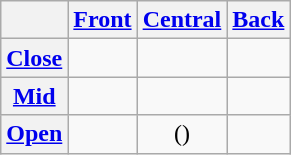<table class="wikitable" style="text-align:center">
<tr>
<th></th>
<th><a href='#'>Front</a></th>
<th><a href='#'>Central</a></th>
<th><a href='#'>Back</a></th>
</tr>
<tr>
<th><a href='#'>Close</a></th>
<td> </td>
<td></td>
<td></td>
</tr>
<tr>
<th><a href='#'>Mid</a></th>
<td></td>
<td></td>
<td></td>
</tr>
<tr>
<th><a href='#'>Open</a></th>
<td></td>
<td>()</td>
<td></td>
</tr>
</table>
